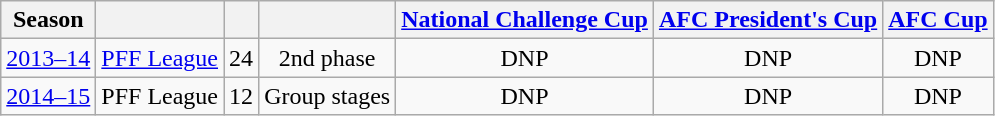<table class="wikitable" style="text-align:center">
<tr>
<th>Season</th>
<th></th>
<th></th>
<th></th>
<th><a href='#'>National Challenge Cup</a></th>
<th colspan="1"><a href='#'>AFC President's Cup</a></th>
<th colspan="1"><a href='#'>AFC Cup</a></th>
</tr>
<tr>
<td align="center"><a href='#'>2013–14</a></td>
<td align="center"><a href='#'>PFF League</a></td>
<td align="center">24</td>
<td align="center">2nd phase</td>
<td align="center">DNP</td>
<td align="center">DNP</td>
<td align="center">DNP</td>
</tr>
<tr>
<td><a href='#'>2014–15</a></td>
<td>PFF League</td>
<td>12</td>
<td align="center">Group stages</td>
<td>DNP</td>
<td>DNP</td>
<td>DNP</td>
</tr>
</table>
